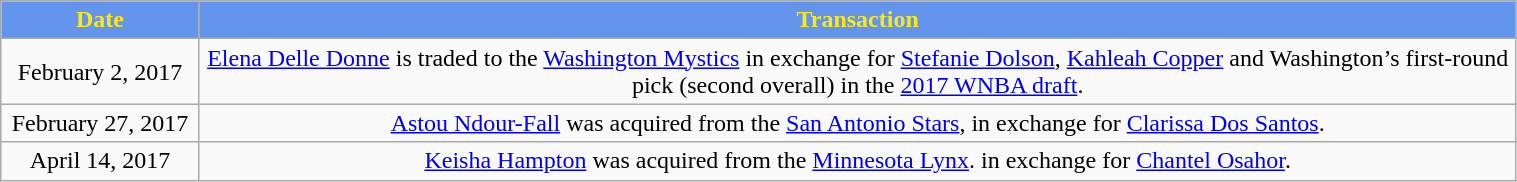<table class="wikitable" style="width:80%; text-align:center;">
<tr>
<th style="background:#6495ED; color:#FDE910;" width=125">Date</th>
<th style="background:#6495ED; color:#FDE910;" colspan=2>Transaction</th>
</tr>
<tr>
<td>February 2, 2017</td>
<td><a href='#'>Elena Delle Donne</a> is traded to the <a href='#'>Washington Mystics</a> in exchange for <a href='#'>Stefanie Dolson</a>, <a href='#'>Kahleah Copper</a> and Washington’s first-round pick (second overall) in the <a href='#'>2017 WNBA draft</a>.</td>
</tr>
<tr>
<td>February 27, 2017</td>
<td><a href='#'>Astou Ndour-Fall</a> was acquired from the <a href='#'>San Antonio Stars</a>, in exchange for <a href='#'>Clarissa Dos Santos</a>.</td>
</tr>
<tr>
<td>April 14, 2017</td>
<td><a href='#'>Keisha Hampton</a> was acquired from the <a href='#'>Minnesota Lynx</a>. in exchange for <a href='#'>Chantel Osahor</a>.</td>
</tr>
</table>
